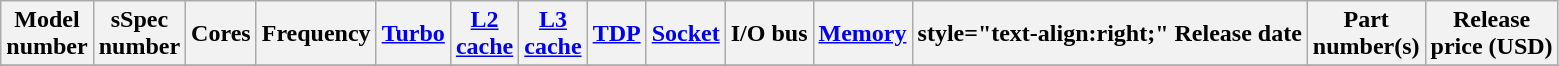<table class="wikitable">
<tr>
<th>Model<br>number</th>
<th>sSpec<br>number</th>
<th>Cores</th>
<th>Frequency</th>
<th><a href='#'>Turbo</a></th>
<th><a href='#'>L2<br>cache</a></th>
<th><a href='#'>L3<br>cache</a></th>
<th><a href='#'>TDP</a></th>
<th><a href='#'>Socket</a></th>
<th>I/O bus</th>
<th><a href='#'>Memory</a><br></th>
<th>style="text-align:right;"  Release date</th>
<th>Part<br>number(s)</th>
<th>Release<br>price (USD)<br></th>
</tr>
<tr>
</tr>
</table>
